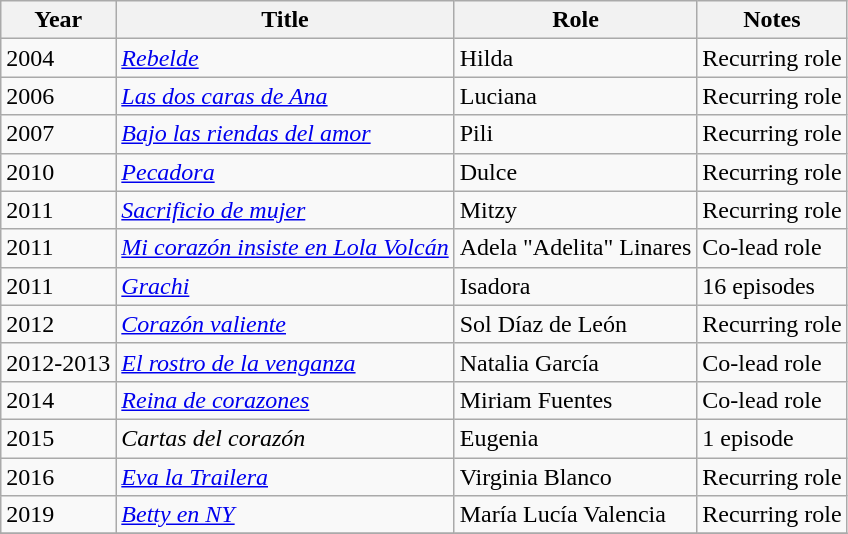<table class="wikitable sortable">
<tr>
<th>Year</th>
<th>Title</th>
<th>Role</th>
<th>Notes</th>
</tr>
<tr>
<td>2004</td>
<td><em><a href='#'>Rebelde</a></em></td>
<td>Hilda</td>
<td>Recurring role</td>
</tr>
<tr>
<td>2006</td>
<td><em><a href='#'>Las dos caras de Ana</a></em></td>
<td>Luciana</td>
<td>Recurring role</td>
</tr>
<tr>
<td>2007</td>
<td><em><a href='#'>Bajo las riendas del amor</a></em></td>
<td>Pili</td>
<td>Recurring role</td>
</tr>
<tr>
<td>2010</td>
<td><em><a href='#'>Pecadora</a></em></td>
<td>Dulce</td>
<td>Recurring role</td>
</tr>
<tr>
<td>2011</td>
<td><em><a href='#'>Sacrificio de mujer</a></em></td>
<td>Mitzy</td>
<td>Recurring role</td>
</tr>
<tr>
<td>2011</td>
<td><em><a href='#'>Mi corazón insiste en Lola Volcán</a></em></td>
<td>Adela "Adelita" Linares</td>
<td>Co-lead role</td>
</tr>
<tr>
<td>2011</td>
<td><em><a href='#'>Grachi</a></em></td>
<td>Isadora</td>
<td>16 episodes</td>
</tr>
<tr>
<td>2012</td>
<td><em><a href='#'>Corazón valiente</a></em></td>
<td>Sol Díaz de León</td>
<td>Recurring role</td>
</tr>
<tr>
<td>2012-2013</td>
<td><em><a href='#'>El rostro de la venganza</a></em></td>
<td>Natalia García</td>
<td>Co-lead role</td>
</tr>
<tr>
<td>2014</td>
<td><em><a href='#'>Reina de corazones</a></em></td>
<td>Miriam Fuentes</td>
<td>Co-lead role</td>
</tr>
<tr>
<td>2015</td>
<td><em>Cartas del corazón</em></td>
<td>Eugenia</td>
<td>1 episode</td>
</tr>
<tr>
<td>2016</td>
<td><em><a href='#'>Eva la Trailera</a></em></td>
<td>Virginia Blanco</td>
<td>Recurring role</td>
</tr>
<tr>
<td>2019</td>
<td><em><a href='#'>Betty en NY</a></em></td>
<td>María Lucía Valencia</td>
<td>Recurring role</td>
</tr>
<tr>
</tr>
</table>
